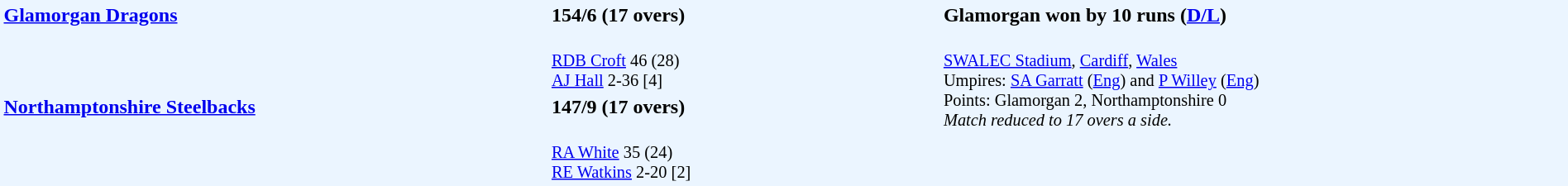<table style="width:100%; background:#ebf5ff;">
<tr>
<td style="width:35%; vertical-align:top;" rowspan="2"><strong><a href='#'>Glamorgan Dragons</a></strong></td>
<td style="width:25%;"><strong>154/6 (17 overs)</strong></td>
<td style="width:40%;"><strong>Glamorgan won by 10 runs (<a href='#'>D/L</a>)</strong></td>
</tr>
<tr>
<td style="font-size: 85%;"><br><a href='#'>RDB Croft</a> 46 (28)<br>
<a href='#'>AJ Hall</a> 2-36 [4]</td>
<td style="vertical-align:top; font-size:85%;" rowspan="3"><br><a href='#'>SWALEC Stadium</a>, <a href='#'>Cardiff</a>, <a href='#'>Wales</a><br>
Umpires: <a href='#'>SA Garratt</a> (<a href='#'>Eng</a>) and <a href='#'>P Willey</a> (<a href='#'>Eng</a>)<br>
Points: Glamorgan 2, Northamptonshire 0<br><em>Match reduced to 17 overs a side.</em></td>
</tr>
<tr>
<td style="vertical-align:top;" rowspan="2"><strong><a href='#'>Northamptonshire Steelbacks</a></strong></td>
<td><strong>147/9 (17 overs)</strong></td>
</tr>
<tr>
<td style="font-size: 85%;"><br><a href='#'>RA White</a> 35 (24)<br>
<a href='#'>RE Watkins</a> 2-20 [2]</td>
</tr>
</table>
